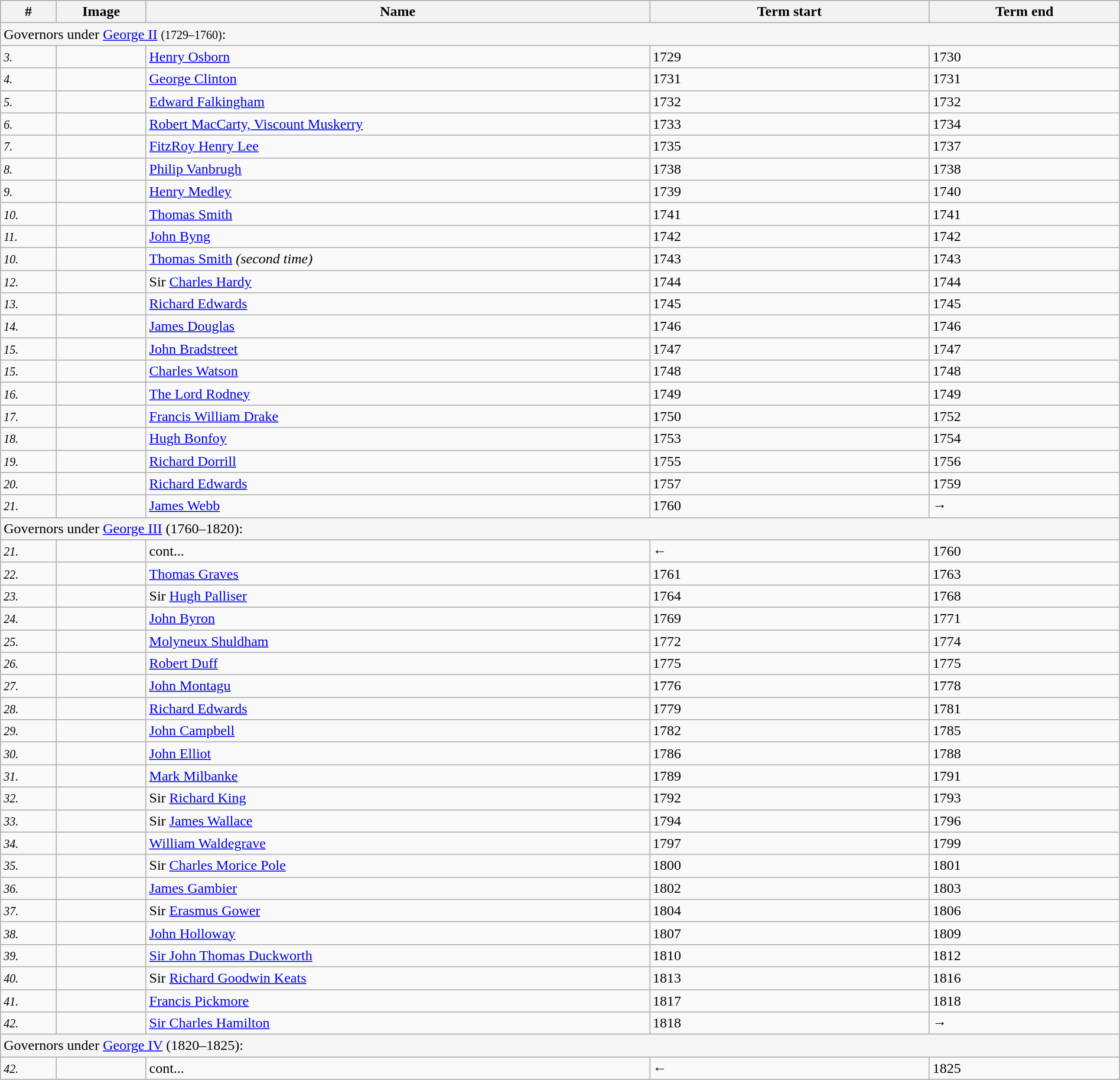<table class="wikitable" style="width:100%">
<tr>
<th width="5%">#</th>
<th width="8%">Image</th>
<th width="45%">Name</th>
<th width="25%">Term start</th>
<th width="25%">Term end</th>
</tr>
<tr bgcolor="#F5F5F5">
<td colspan="5" align="left"><span>Governors under <a href='#'>George II</a> <small>(1729–1760)</small>:</span></td>
</tr>
<tr>
<td><small><em>3.</em></small></td>
<td></td>
<td><a href='#'>Henry Osborn</a></td>
<td>1729</td>
<td>1730</td>
</tr>
<tr>
<td><small><em>4.</em></small></td>
<td></td>
<td><a href='#'>George Clinton</a></td>
<td>1731</td>
<td>1731</td>
</tr>
<tr>
<td><small><em>5.</em></small></td>
<td></td>
<td><a href='#'>Edward Falkingham</a></td>
<td>1732</td>
<td>1732</td>
</tr>
<tr>
<td><small><em>6.</em></small></td>
<td></td>
<td><a href='#'>Robert MacCarty, Viscount Muskerry</a></td>
<td>1733</td>
<td>1734</td>
</tr>
<tr>
<td><small><em>7.</em></small></td>
<td></td>
<td><a href='#'>FitzRoy Henry Lee</a></td>
<td>1735</td>
<td>1737</td>
</tr>
<tr>
<td><small><em>8.</em></small></td>
<td></td>
<td><a href='#'>Philip Vanbrugh</a></td>
<td>1738</td>
<td>1738</td>
</tr>
<tr>
<td><small><em>9.</em></small></td>
<td></td>
<td><a href='#'>Henry Medley</a></td>
<td>1739</td>
<td>1740</td>
</tr>
<tr>
<td><small><em>10.</em></small></td>
<td></td>
<td><a href='#'>Thomas Smith</a></td>
<td>1741</td>
<td>1741</td>
</tr>
<tr>
<td><small><em>11.</em></small></td>
<td></td>
<td><a href='#'>John Byng</a></td>
<td>1742</td>
<td>1742</td>
</tr>
<tr>
<td><small><em>10.</em></small></td>
<td></td>
<td><a href='#'>Thomas Smith</a> <em>(second time)</em></td>
<td>1743</td>
<td>1743</td>
</tr>
<tr>
<td><small><em>12.</em></small></td>
<td></td>
<td>Sir <a href='#'>Charles Hardy</a></td>
<td>1744</td>
<td>1744</td>
</tr>
<tr>
<td><small><em>13.</em></small></td>
<td></td>
<td><a href='#'>Richard Edwards</a></td>
<td>1745</td>
<td>1745</td>
</tr>
<tr>
<td><small><em>14.</em></small></td>
<td></td>
<td><a href='#'>James Douglas</a> </td>
<td>1746</td>
<td>1746</td>
</tr>
<tr>
<td><small><em>15.</em></small></td>
<td></td>
<td><a href='#'>John Bradstreet</a></td>
<td>1747</td>
<td>1747</td>
</tr>
<tr>
<td><small><em>15.</em></small></td>
<td></td>
<td><a href='#'>Charles Watson</a></td>
<td>1748</td>
<td>1748</td>
</tr>
<tr>
<td><small><em>16.</em></small></td>
<td></td>
<td><a href='#'>The Lord Rodney</a></td>
<td>1749</td>
<td>1749</td>
</tr>
<tr>
<td><small><em>17.</em></small></td>
<td></td>
<td><a href='#'>Francis William Drake</a></td>
<td>1750</td>
<td>1752</td>
</tr>
<tr>
<td><small><em>18.</em></small></td>
<td></td>
<td><a href='#'>Hugh Bonfoy</a></td>
<td>1753</td>
<td>1754</td>
</tr>
<tr>
<td><small><em>19.</em></small></td>
<td></td>
<td><a href='#'>Richard Dorrill</a></td>
<td>1755</td>
<td>1756</td>
</tr>
<tr>
<td><small><em>20.</em></small></td>
<td></td>
<td><a href='#'>Richard Edwards</a></td>
<td>1757</td>
<td>1759</td>
</tr>
<tr>
<td><small><em>21.</em></small></td>
<td></td>
<td><a href='#'>James Webb</a></td>
<td>1760</td>
<td>→</td>
</tr>
<tr bgcolor="#F5F5F5">
<td colspan="5" align="left"><span>Governors under <a href='#'>George III</a> (1760–1820):</span></td>
</tr>
<tr>
<td><small><em>21.</em></small></td>
<td></td>
<td>cont...</td>
<td>←</td>
<td>1760</td>
</tr>
<tr>
<td><small><em>22.</em></small></td>
<td></td>
<td><a href='#'>Thomas Graves</a></td>
<td>1761</td>
<td>1763</td>
</tr>
<tr>
<td><small><em>23.</em></small></td>
<td></td>
<td>Sir <a href='#'>Hugh Palliser</a></td>
<td>1764</td>
<td>1768</td>
</tr>
<tr>
<td><small><em>24.</em></small></td>
<td></td>
<td><a href='#'>John Byron</a></td>
<td>1769</td>
<td>1771</td>
</tr>
<tr>
<td><small><em>25.</em></small></td>
<td></td>
<td><a href='#'>Molyneux Shuldham</a></td>
<td>1772</td>
<td>1774</td>
</tr>
<tr>
<td><small><em>26.</em></small></td>
<td></td>
<td><a href='#'>Robert Duff</a></td>
<td>1775</td>
<td>1775</td>
</tr>
<tr>
<td><small><em>27.</em></small></td>
<td></td>
<td><a href='#'>John Montagu</a></td>
<td>1776</td>
<td>1778</td>
</tr>
<tr>
<td><small><em>28.</em></small></td>
<td></td>
<td><a href='#'>Richard Edwards</a></td>
<td>1779</td>
<td>1781</td>
</tr>
<tr>
<td><small><em>29.</em></small></td>
<td></td>
<td><a href='#'>John Campbell</a></td>
<td>1782</td>
<td>1785</td>
</tr>
<tr>
<td><small><em>30.</em></small></td>
<td></td>
<td><a href='#'>John Elliot</a></td>
<td>1786</td>
<td>1788</td>
</tr>
<tr>
<td><small><em>31.</em></small></td>
<td></td>
<td><a href='#'>Mark Milbanke</a></td>
<td>1789</td>
<td>1791</td>
</tr>
<tr>
<td><small><em>32.</em></small></td>
<td></td>
<td>Sir <a href='#'>Richard King</a> </td>
<td>1792</td>
<td>1793</td>
</tr>
<tr>
<td><small><em>33.</em></small></td>
<td></td>
<td>Sir <a href='#'>James Wallace</a></td>
<td>1794</td>
<td>1796</td>
</tr>
<tr>
<td><small><em>34.</em></small></td>
<td></td>
<td><a href='#'>William Waldegrave</a></td>
<td>1797</td>
<td>1799</td>
</tr>
<tr>
<td><small><em>35.</em></small></td>
<td></td>
<td>Sir <a href='#'>Charles Morice Pole</a> </td>
<td>1800</td>
<td>1801</td>
</tr>
<tr>
<td><small><em>36.</em></small></td>
<td></td>
<td><a href='#'>James Gambier</a></td>
<td>1802</td>
<td>1803</td>
</tr>
<tr>
<td><small><em>37.</em></small></td>
<td></td>
<td>Sir <a href='#'>Erasmus Gower</a></td>
<td>1804</td>
<td>1806</td>
</tr>
<tr>
<td><small><em>38.</em></small></td>
<td></td>
<td><a href='#'>John Holloway</a></td>
<td>1807</td>
<td>1809</td>
</tr>
<tr>
<td><small><em>39.</em></small></td>
<td></td>
<td><a href='#'>Sir John Thomas Duckworth</a> </td>
<td>1810</td>
<td>1812</td>
</tr>
<tr>
<td><small><em>40.</em></small></td>
<td></td>
<td>Sir <a href='#'>Richard Goodwin Keats</a></td>
<td>1813</td>
<td>1816</td>
</tr>
<tr>
<td><small><em>41.</em></small></td>
<td></td>
<td><a href='#'>Francis Pickmore</a></td>
<td>1817</td>
<td>1818</td>
</tr>
<tr>
<td><small><em>42.</em></small></td>
<td></td>
<td><a href='#'>Sir Charles Hamilton</a> </td>
<td>1818</td>
<td>→</td>
</tr>
<tr bgcolor="#F5F5F5">
<td colspan="5" align="left"><span>Governors under <a href='#'>George IV</a> (1820–1825):</span></td>
</tr>
<tr>
<td><small><em>42.</em></small></td>
<td></td>
<td>cont...</td>
<td>←</td>
<td>1825</td>
</tr>
</table>
